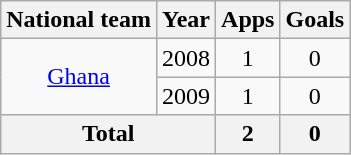<table class="wikitable" style="text-align: center">
<tr>
<th>National team</th>
<th>Year</th>
<th>Apps</th>
<th>Goals</th>
</tr>
<tr>
<td rowspan="2"><a href='#'>Ghana</a></td>
<td>2008</td>
<td>1</td>
<td>0</td>
</tr>
<tr>
<td>2009</td>
<td>1</td>
<td>0</td>
</tr>
<tr>
<th colspan="2">Total</th>
<th>2</th>
<th>0</th>
</tr>
</table>
